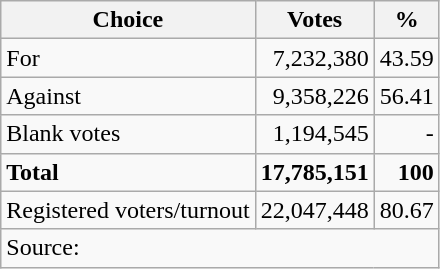<table class=wikitable style=text-align:right>
<tr>
<th>Choice</th>
<th>Votes</th>
<th>%</th>
</tr>
<tr>
<td align=left>For</td>
<td>7,232,380</td>
<td>43.59</td>
</tr>
<tr>
<td align=left>Against</td>
<td>9,358,226</td>
<td>56.41</td>
</tr>
<tr>
<td align=left>Blank votes</td>
<td>1,194,545</td>
<td>-</td>
</tr>
<tr>
<td align=left><strong>Total</strong></td>
<td><strong>17,785,151</strong></td>
<td><strong>100</strong></td>
</tr>
<tr>
<td align=left>Registered voters/turnout</td>
<td>22,047,448</td>
<td>80.67</td>
</tr>
<tr>
<td colspan=3 align=left>Source: </td>
</tr>
</table>
